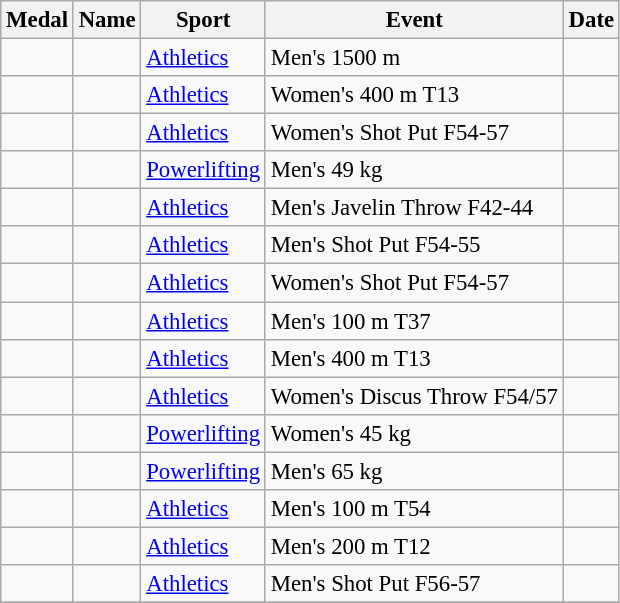<table class="wikitable sortable" style="font-size:95%">
<tr>
<th>Medal</th>
<th>Name</th>
<th>Sport</th>
<th>Event</th>
<th>Date</th>
</tr>
<tr>
<td></td>
<td></td>
<td><a href='#'>Athletics</a></td>
<td>Men's 1500 m</td>
<td></td>
</tr>
<tr>
<td></td>
<td></td>
<td><a href='#'>Athletics</a></td>
<td>Women's 400 m T13</td>
<td></td>
</tr>
<tr>
<td></td>
<td></td>
<td><a href='#'>Athletics</a></td>
<td>Women's Shot Put F54-57</td>
<td></td>
</tr>
<tr>
<td></td>
<td></td>
<td><a href='#'>Powerlifting</a></td>
<td>Men's 49 kg</td>
<td></td>
</tr>
<tr>
<td></td>
<td></td>
<td><a href='#'>Athletics</a></td>
<td>Men's Javelin Throw F42-44</td>
<td></td>
</tr>
<tr>
<td></td>
<td></td>
<td><a href='#'>Athletics</a></td>
<td>Men's Shot Put F54-55</td>
<td></td>
</tr>
<tr>
<td></td>
<td></td>
<td><a href='#'>Athletics</a></td>
<td>Women's Shot Put F54-57</td>
<td></td>
</tr>
<tr>
<td></td>
<td></td>
<td><a href='#'>Athletics</a></td>
<td>Men's 100 m T37</td>
<td></td>
</tr>
<tr>
<td></td>
<td></td>
<td><a href='#'>Athletics</a></td>
<td>Men's 400 m T13</td>
<td></td>
</tr>
<tr>
<td></td>
<td></td>
<td><a href='#'>Athletics</a></td>
<td>Women's Discus Throw F54/57</td>
<td></td>
</tr>
<tr>
<td></td>
<td></td>
<td><a href='#'>Powerlifting</a></td>
<td>Women's 45 kg</td>
<td></td>
</tr>
<tr>
<td></td>
<td></td>
<td><a href='#'>Powerlifting</a></td>
<td>Men's 65 kg</td>
<td></td>
</tr>
<tr>
<td></td>
<td></td>
<td><a href='#'>Athletics</a></td>
<td>Men's 100 m T54</td>
<td></td>
</tr>
<tr>
<td></td>
<td></td>
<td><a href='#'>Athletics</a></td>
<td>Men's 200 m T12</td>
<td></td>
</tr>
<tr>
<td></td>
<td></td>
<td><a href='#'>Athletics</a></td>
<td>Men's Shot Put F56-57</td>
<td></td>
</tr>
<tr>
</tr>
</table>
